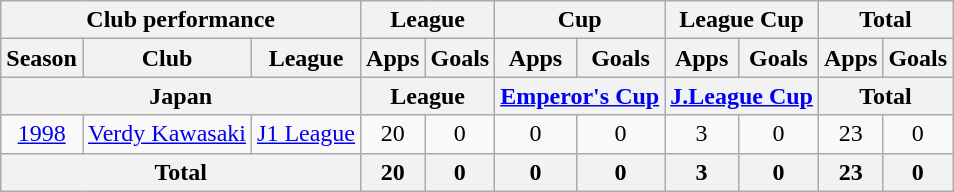<table class="wikitable" style="text-align:center;">
<tr>
<th colspan=3>Club performance</th>
<th colspan=2>League</th>
<th colspan=2>Cup</th>
<th colspan=2>League Cup</th>
<th colspan=2>Total</th>
</tr>
<tr>
<th>Season</th>
<th>Club</th>
<th>League</th>
<th>Apps</th>
<th>Goals</th>
<th>Apps</th>
<th>Goals</th>
<th>Apps</th>
<th>Goals</th>
<th>Apps</th>
<th>Goals</th>
</tr>
<tr>
<th colspan=3>Japan</th>
<th colspan=2>League</th>
<th colspan=2><a href='#'>Emperor's Cup</a></th>
<th colspan=2><a href='#'>J.League Cup</a></th>
<th colspan=2>Total</th>
</tr>
<tr>
<td><a href='#'>1998</a></td>
<td><a href='#'>Verdy Kawasaki</a></td>
<td><a href='#'>J1 League</a></td>
<td>20</td>
<td>0</td>
<td>0</td>
<td>0</td>
<td>3</td>
<td>0</td>
<td>23</td>
<td>0</td>
</tr>
<tr>
<th colspan=3>Total</th>
<th>20</th>
<th>0</th>
<th>0</th>
<th>0</th>
<th>3</th>
<th>0</th>
<th>23</th>
<th>0</th>
</tr>
</table>
